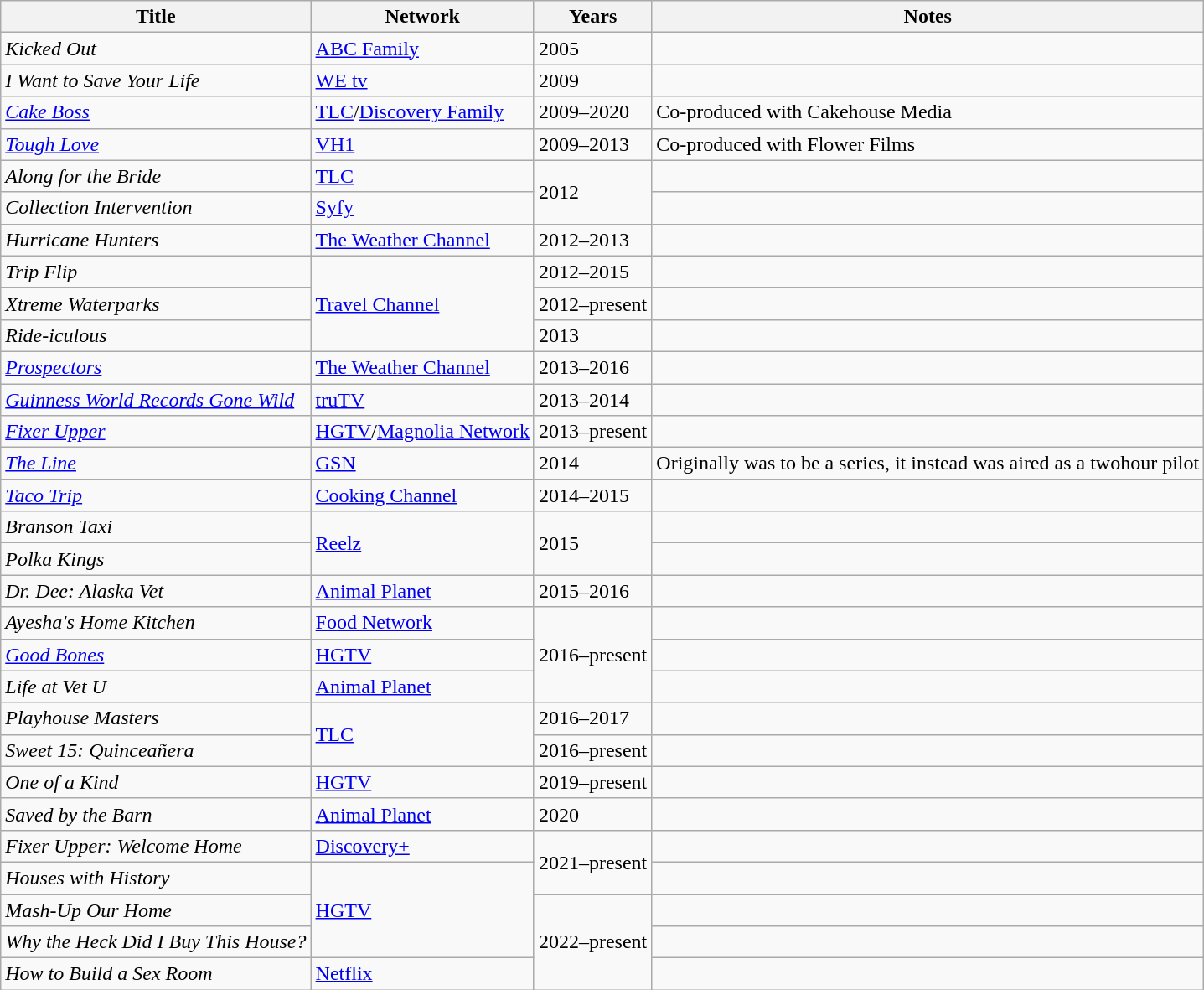<table class="wikitable sortable">
<tr>
<th>Title</th>
<th>Network</th>
<th>Years</th>
<th>Notes</th>
</tr>
<tr>
<td><em>Kicked Out</em></td>
<td><a href='#'>ABC Family</a></td>
<td>2005</td>
<td></td>
</tr>
<tr>
<td><em>I Want to Save Your Life</em></td>
<td><a href='#'>WE tv</a></td>
<td>2009</td>
<td></td>
</tr>
<tr>
<td><em><a href='#'>Cake Boss</a></em></td>
<td><a href='#'>TLC</a>/<a href='#'>Discovery Family</a></td>
<td>2009–2020</td>
<td>Co-produced with Cakehouse Media</td>
</tr>
<tr>
<td><em><a href='#'>Tough Love</a></em></td>
<td><a href='#'>VH1</a></td>
<td>2009–2013</td>
<td>Co-produced with Flower Films</td>
</tr>
<tr>
<td><em>Along for the Bride</em></td>
<td><a href='#'>TLC</a></td>
<td rowspan="2">2012</td>
<td></td>
</tr>
<tr>
<td><em>Collection Intervention</em></td>
<td><a href='#'>Syfy</a></td>
<td></td>
</tr>
<tr>
<td><em>Hurricane Hunters</em></td>
<td><a href='#'>The Weather Channel</a></td>
<td>2012–2013</td>
<td></td>
</tr>
<tr>
<td><em>Trip Flip</em></td>
<td rowspan="3"><a href='#'>Travel Channel</a></td>
<td>2012–2015</td>
<td></td>
</tr>
<tr>
<td><em>Xtreme Waterparks</em></td>
<td>2012–present</td>
<td></td>
</tr>
<tr>
<td><em>Ride-iculous</em></td>
<td>2013</td>
<td></td>
</tr>
<tr>
<td><em><a href='#'>Prospectors</a></em></td>
<td><a href='#'>The Weather Channel</a></td>
<td>2013–2016</td>
<td></td>
</tr>
<tr>
<td><em><a href='#'>Guinness World Records Gone Wild</a></em></td>
<td><a href='#'>truTV</a></td>
<td>2013–2014</td>
<td></td>
</tr>
<tr>
<td><em><a href='#'>Fixer Upper</a></em></td>
<td><a href='#'>HGTV</a>/<a href='#'>Magnolia Network</a></td>
<td>2013–present</td>
<td></td>
</tr>
<tr>
<td><em><a href='#'>The Line</a></em></td>
<td><a href='#'>GSN</a></td>
<td>2014</td>
<td>Originally was to be a series, it instead was aired as a twohour pilot</td>
</tr>
<tr>
<td><em><a href='#'>Taco Trip</a></em></td>
<td><a href='#'>Cooking Channel</a></td>
<td>2014–2015</td>
<td></td>
</tr>
<tr>
<td><em>Branson Taxi</em></td>
<td rowspan="2"><a href='#'>Reelz</a></td>
<td rowspan="2">2015</td>
<td></td>
</tr>
<tr>
<td><em>Polka Kings</em></td>
<td></td>
</tr>
<tr>
<td><em>Dr. Dee: Alaska Vet</em></td>
<td><a href='#'>Animal Planet</a></td>
<td>2015–2016</td>
<td></td>
</tr>
<tr>
<td><em>Ayesha's Home Kitchen</em></td>
<td><a href='#'>Food Network</a></td>
<td rowspan="3">2016–present</td>
<td></td>
</tr>
<tr>
<td><em><a href='#'>Good Bones</a></em></td>
<td><a href='#'>HGTV</a></td>
<td></td>
</tr>
<tr>
<td><em>Life at Vet U</em></td>
<td><a href='#'>Animal Planet</a></td>
<td></td>
</tr>
<tr>
<td><em>Playhouse Masters</em></td>
<td rowspan="2"><a href='#'>TLC</a></td>
<td>2016–2017</td>
<td></td>
</tr>
<tr>
<td><em>Sweet 15: Quinceañera</em></td>
<td>2016–present</td>
<td></td>
</tr>
<tr>
<td><em>One of a Kind</em></td>
<td><a href='#'>HGTV</a></td>
<td>2019–present</td>
<td></td>
</tr>
<tr>
<td><em>Saved by the Barn</em></td>
<td><a href='#'>Animal Planet</a></td>
<td>2020</td>
<td></td>
</tr>
<tr>
<td><em>Fixer Upper: Welcome Home</em></td>
<td><a href='#'>Discovery+</a></td>
<td rowspan="2">2021–present</td>
<td></td>
</tr>
<tr>
<td><em>Houses with History</em></td>
<td rowspan="3"><a href='#'>HGTV</a></td>
<td></td>
</tr>
<tr>
<td><em>Mash-Up Our Home</em></td>
<td rowspan="3">2022–present</td>
<td></td>
</tr>
<tr>
<td><em>Why the Heck Did I Buy This House?</em></td>
<td></td>
</tr>
<tr>
<td><em>How to Build a Sex Room</em></td>
<td><a href='#'>Netflix</a></td>
<td></td>
</tr>
</table>
